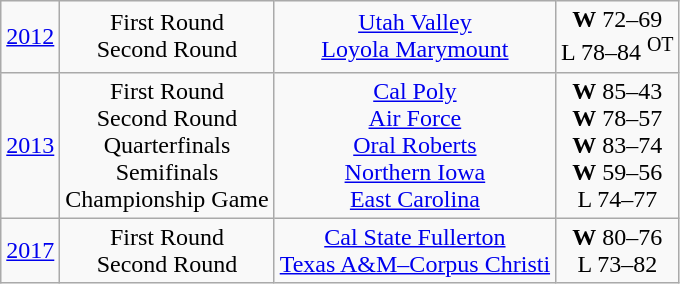<table class=wikitable style="text-align:center">
<tr>
<td><a href='#'>2012</a></td>
<td>First Round<br>Second Round</td>
<td><a href='#'>Utah Valley</a><br><a href='#'>Loyola Marymount</a></td>
<td><strong>W</strong> 72–69<br>L 78–84 <sup>OT</sup></td>
</tr>
<tr>
<td><a href='#'>2013</a></td>
<td>First Round<br>Second Round<br>Quarterfinals<br>Semifinals<br>Championship Game</td>
<td><a href='#'>Cal Poly</a><br><a href='#'>Air Force</a><br><a href='#'>Oral Roberts</a><br><a href='#'>Northern Iowa</a><br><a href='#'>East Carolina</a></td>
<td><strong>W</strong> 85–43<br><strong>W</strong> 78–57<br><strong>W</strong> 83–74<br><strong>W</strong> 59–56<br>L 74–77</td>
</tr>
<tr>
<td><a href='#'>2017</a></td>
<td>First Round<br>Second Round</td>
<td><a href='#'>Cal State Fullerton</a><br><a href='#'>Texas A&M–Corpus Christi</a></td>
<td><strong>W</strong> 80–76<br>L 73–82</td>
</tr>
</table>
